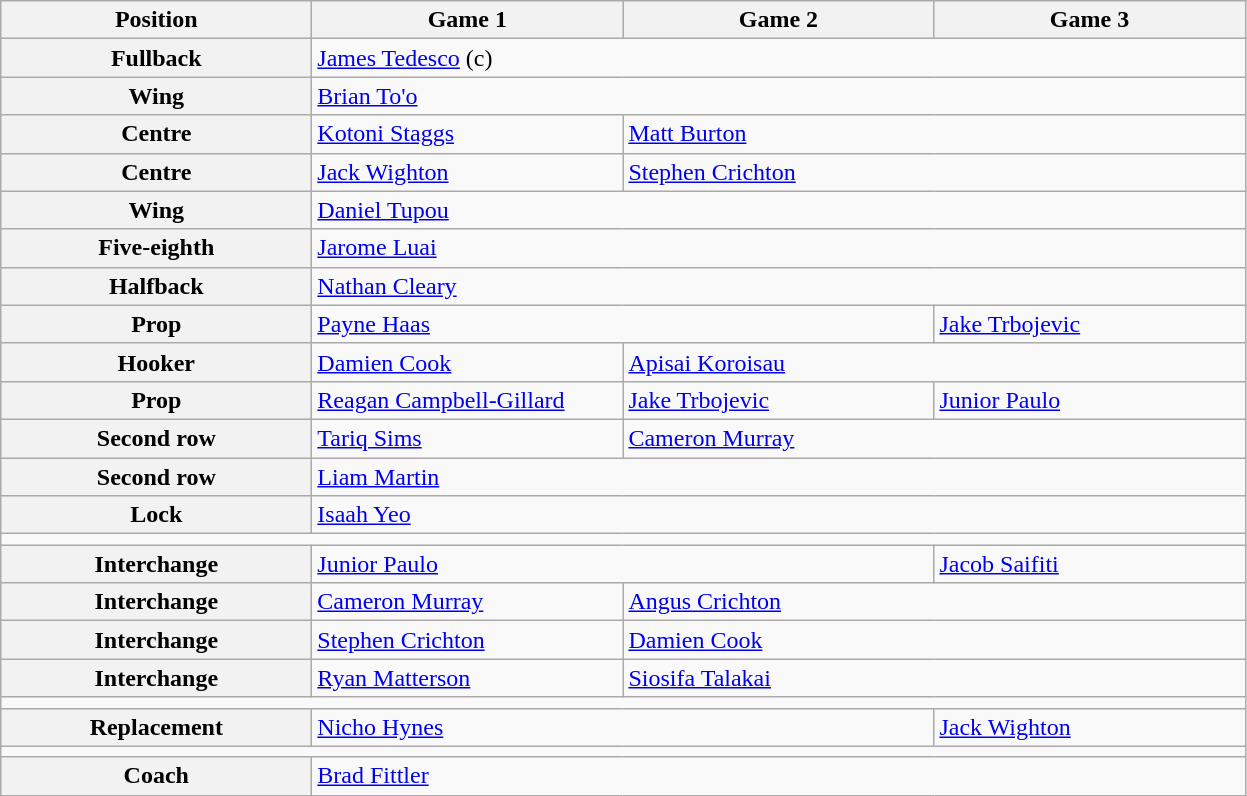<table class="wikitable">
<tr>
<th style="width:200px;">Position</th>
<th style="width:200px;">Game 1</th>
<th style="width:200px;">Game 2</th>
<th style="width:200px;">Game 3</th>
</tr>
<tr>
<th>Fullback</th>
<td colspan="3"><small></small> <a href='#'>James Tedesco</a> (c)</td>
</tr>
<tr>
<th>Wing</th>
<td colspan="3"> <a href='#'>Brian To'o</a></td>
</tr>
<tr>
<th>Centre</th>
<td> <a href='#'>Kotoni Staggs</a></td>
<td colspan="2"> <a href='#'>Matt Burton</a></td>
</tr>
<tr>
<th>Centre</th>
<td> <a href='#'>Jack Wighton</a></td>
<td colspan="2"> <a href='#'>Stephen Crichton</a></td>
</tr>
<tr>
<th>Wing</th>
<td colspan="3"><small></small> <a href='#'>Daniel Tupou</a></td>
</tr>
<tr>
<th>Five-eighth</th>
<td colspan="3"> <a href='#'>Jarome Luai</a></td>
</tr>
<tr>
<th>Halfback</th>
<td colspan="3"> <a href='#'>Nathan Cleary</a></td>
</tr>
<tr>
<th>Prop</th>
<td colspan="2"> <a href='#'>Payne Haas</a></td>
<td> <a href='#'>Jake Trbojevic</a></td>
</tr>
<tr>
<th>Hooker</th>
<td> <a href='#'>Damien Cook</a></td>
<td colspan="2"> <a href='#'>Apisai Koroisau</a></td>
</tr>
<tr>
<th>Prop</th>
<td> <a href='#'>Reagan Campbell-Gillard</a></td>
<td> <a href='#'>Jake Trbojevic</a></td>
<td> <a href='#'>Junior Paulo</a></td>
</tr>
<tr>
<th>Second row</th>
<td> <a href='#'>Tariq Sims</a></td>
<td colspan="2"> <a href='#'>Cameron Murray</a></td>
</tr>
<tr>
<th>Second row</th>
<td colspan="3"> <a href='#'>Liam Martin</a></td>
</tr>
<tr>
<th>Lock</th>
<td colspan="3"> <a href='#'>Isaah Yeo</a></td>
</tr>
<tr>
<td colspan="4"></td>
</tr>
<tr>
<th>Interchange</th>
<td colspan="2"> <a href='#'>Junior Paulo</a></td>
<td> <a href='#'>Jacob Saifiti</a></td>
</tr>
<tr>
<th>Interchange</th>
<td> <a href='#'>Cameron Murray</a></td>
<td colspan="2"> <a href='#'>Angus Crichton</a></td>
</tr>
<tr>
<th>Interchange</th>
<td> <a href='#'>Stephen Crichton</a></td>
<td colspan="2"> <a href='#'>Damien Cook</a></td>
</tr>
<tr>
<th>Interchange</th>
<td> <a href='#'>Ryan Matterson</a></td>
<td colspan="2"> <a href='#'>Siosifa Talakai</a></td>
</tr>
<tr>
<td colspan="4"></td>
</tr>
<tr>
<th>Replacement</th>
<td colspan="2"> <a href='#'>Nicho Hynes</a></td>
<td> <a href='#'>Jack Wighton</a></td>
</tr>
<tr>
<td colspan="4"></td>
</tr>
<tr>
<th>Coach</th>
<td colspan="3"> <a href='#'>Brad Fittler</a></td>
</tr>
</table>
